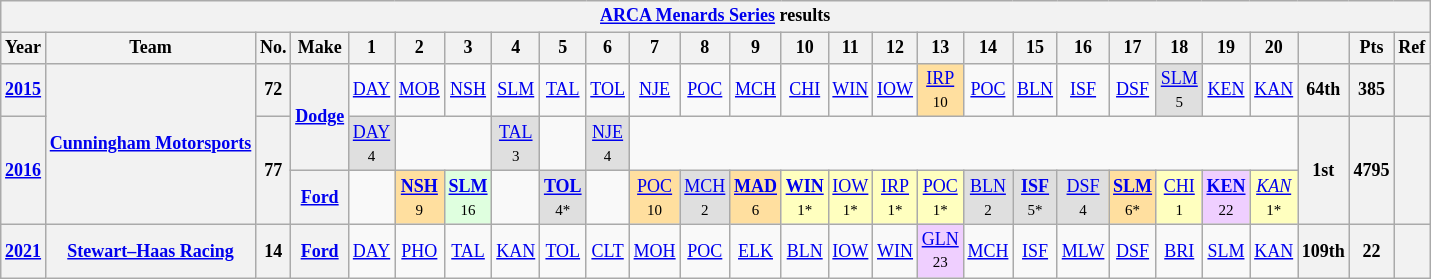<table class="wikitable" style="text-align:center; font-size:75%">
<tr>
<th colspan=27><a href='#'>ARCA Menards Series</a> results</th>
</tr>
<tr>
<th>Year</th>
<th>Team</th>
<th>No.</th>
<th>Make</th>
<th>1</th>
<th>2</th>
<th>3</th>
<th>4</th>
<th>5</th>
<th>6</th>
<th>7</th>
<th>8</th>
<th>9</th>
<th>10</th>
<th>11</th>
<th>12</th>
<th>13</th>
<th>14</th>
<th>15</th>
<th>16</th>
<th>17</th>
<th>18</th>
<th>19</th>
<th>20</th>
<th></th>
<th>Pts</th>
<th>Ref</th>
</tr>
<tr>
<th><a href='#'>2015</a></th>
<th rowspan=3><a href='#'>Cunningham Motorsports</a></th>
<th>72</th>
<th rowspan=2><a href='#'>Dodge</a></th>
<td><a href='#'>DAY</a></td>
<td><a href='#'>MOB</a></td>
<td><a href='#'>NSH</a></td>
<td><a href='#'>SLM</a></td>
<td><a href='#'>TAL</a></td>
<td><a href='#'>TOL</a></td>
<td><a href='#'>NJE</a></td>
<td><a href='#'>POC</a></td>
<td><a href='#'>MCH</a></td>
<td><a href='#'>CHI</a></td>
<td><a href='#'>WIN</a></td>
<td><a href='#'>IOW</a></td>
<td style="background:#FFDF9F;"><a href='#'>IRP</a><br><small>10</small></td>
<td><a href='#'>POC</a></td>
<td><a href='#'>BLN</a></td>
<td><a href='#'>ISF</a></td>
<td><a href='#'>DSF</a></td>
<td style="background:#DFDFDF;"><a href='#'>SLM</a><br><small>5</small></td>
<td><a href='#'>KEN</a></td>
<td><a href='#'>KAN</a></td>
<th>64th</th>
<th>385</th>
<th></th>
</tr>
<tr>
<th rowspan=2><a href='#'>2016</a></th>
<th rowspan=2>77</th>
<td style="background:#DFDFDF;"><a href='#'>DAY</a><br><small>4</small></td>
<td colspan=2></td>
<td style="background:#DFDFDF;"><a href='#'>TAL</a><br><small>3</small></td>
<td></td>
<td style="background:#DFDFDF;"><a href='#'>NJE</a><br><small>4</small></td>
<td colspan=14></td>
<th rowspan=2>1st</th>
<th rowspan=2>4795</th>
<th rowspan=2></th>
</tr>
<tr>
<th><a href='#'>Ford</a></th>
<td></td>
<td style="background:#FFDF9F;"><strong><a href='#'>NSH</a></strong><br><small>9</small></td>
<td style="background:#DFFFDF;"><strong><a href='#'>SLM</a></strong><br><small>16</small></td>
<td></td>
<td style="background:#DFDFDF;"><strong><a href='#'>TOL</a></strong><br><small>4*</small></td>
<td></td>
<td style="background:#FFDF9F;"><a href='#'>POC</a><br><small>10</small></td>
<td style="background:#DFDFDF;"><a href='#'>MCH</a><br><small>2</small></td>
<td style="background:#FFDF9F;"><strong><a href='#'>MAD</a></strong><br><small>6</small></td>
<td style="background:#FFFFBF;"><strong><a href='#'>WIN</a></strong><br><small>1*</small></td>
<td style="background:#FFFFBF;"><a href='#'>IOW</a><br><small>1*</small></td>
<td style="background:#FFFFBF;"><a href='#'>IRP</a><br><small>1*</small></td>
<td style="background:#FFFFBF;"><a href='#'>POC</a><br><small>1*</small></td>
<td style="background:#DFDFDF;"><a href='#'>BLN</a><br><small>2</small></td>
<td style="background:#DFDFDF;"><strong><a href='#'>ISF</a></strong><br><small>5*</small></td>
<td style="background:#DFDFDF;"><a href='#'>DSF</a><br><small>4</small></td>
<td style="background:#FFDF9F;"><strong><a href='#'>SLM</a></strong><br><small>6*</small></td>
<td style="background:#FFFFBF;"><a href='#'>CHI</a><br><small>1</small></td>
<td style="background:#EFCFFF;"><strong><a href='#'>KEN</a></strong><br><small>22</small></td>
<td style="background:#FFFFBF;"><em><a href='#'>KAN</a></em><br><small>1*</small></td>
</tr>
<tr>
<th><a href='#'>2021</a></th>
<th><a href='#'>Stewart–Haas Racing</a></th>
<th>14</th>
<th><a href='#'>Ford</a></th>
<td><a href='#'>DAY</a></td>
<td><a href='#'>PHO</a></td>
<td><a href='#'>TAL</a></td>
<td><a href='#'>KAN</a></td>
<td><a href='#'>TOL</a></td>
<td><a href='#'>CLT</a></td>
<td><a href='#'>MOH</a></td>
<td><a href='#'>POC</a></td>
<td><a href='#'>ELK</a></td>
<td><a href='#'>BLN</a></td>
<td><a href='#'>IOW</a></td>
<td><a href='#'>WIN</a></td>
<td style="background:#EFCFFF;"><a href='#'>GLN</a><br><small>23</small></td>
<td><a href='#'>MCH</a></td>
<td><a href='#'>ISF</a></td>
<td><a href='#'>MLW</a></td>
<td><a href='#'>DSF</a></td>
<td><a href='#'>BRI</a></td>
<td><a href='#'>SLM</a></td>
<td><a href='#'>KAN</a></td>
<th>109th</th>
<th>22</th>
<th></th>
</tr>
</table>
